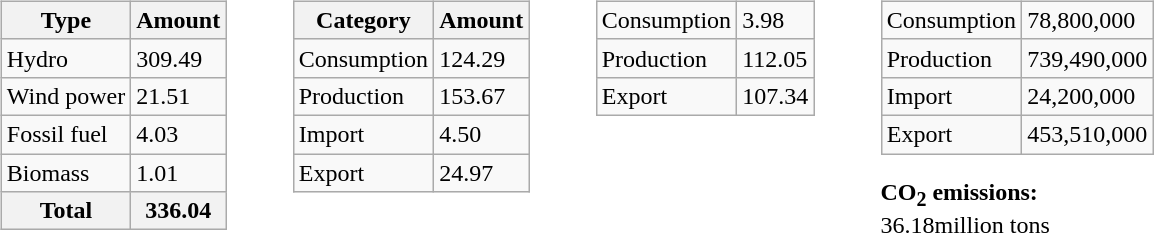<table>
<tr>
<td><br><table class=wikitable>
<tr>
<th>Type</th>
<th>Amount</th>
</tr>
<tr>
<td>Hydro</td>
<td>309.49</td>
</tr>
<tr>
<td>Wind power</td>
<td>21.51</td>
</tr>
<tr>
<td>Fossil fuel</td>
<td>4.03</td>
</tr>
<tr>
<td>Biomass</td>
<td>1.01</td>
</tr>
<tr>
<th>Total</th>
<th>336.04</th>
</tr>
</table>
</td>
<td width=15em>     </td>
<td valign=top><br><table class=wikitable>
<tr>
<th>Category</th>
<th>Amount</th>
</tr>
<tr>
<td>Consumption</td>
<td>124.29</td>
</tr>
<tr>
<td>Production</td>
<td>153.67</td>
</tr>
<tr>
<td>Import</td>
<td>4.50</td>
</tr>
<tr>
<td>Export</td>
<td>24.97</td>
</tr>
</table>
</td>
<td width=15em>     </td>
<td valign=top><br><table class=wikitable>
<tr>
<td>Consumption</td>
<td>3.98</td>
</tr>
<tr>
<td>Production</td>
<td>112.05</td>
</tr>
<tr>
<td>Export</td>
<td>107.34</td>
</tr>
</table>
</td>
<td width=15em>     </td>
<td valign=top><br><table class=wikitable>
<tr>
<td>Consumption</td>
<td>78,800,000</td>
</tr>
<tr>
<td>Production</td>
<td>739,490,000</td>
</tr>
<tr>
<td>Import</td>
<td>24,200,000</td>
</tr>
<tr>
<td>Export</td>
<td>453,510,000</td>
</tr>
</table>
<strong>CO<sub>2</sub> emissions:</strong><br>36.18million tons</td>
</tr>
</table>
